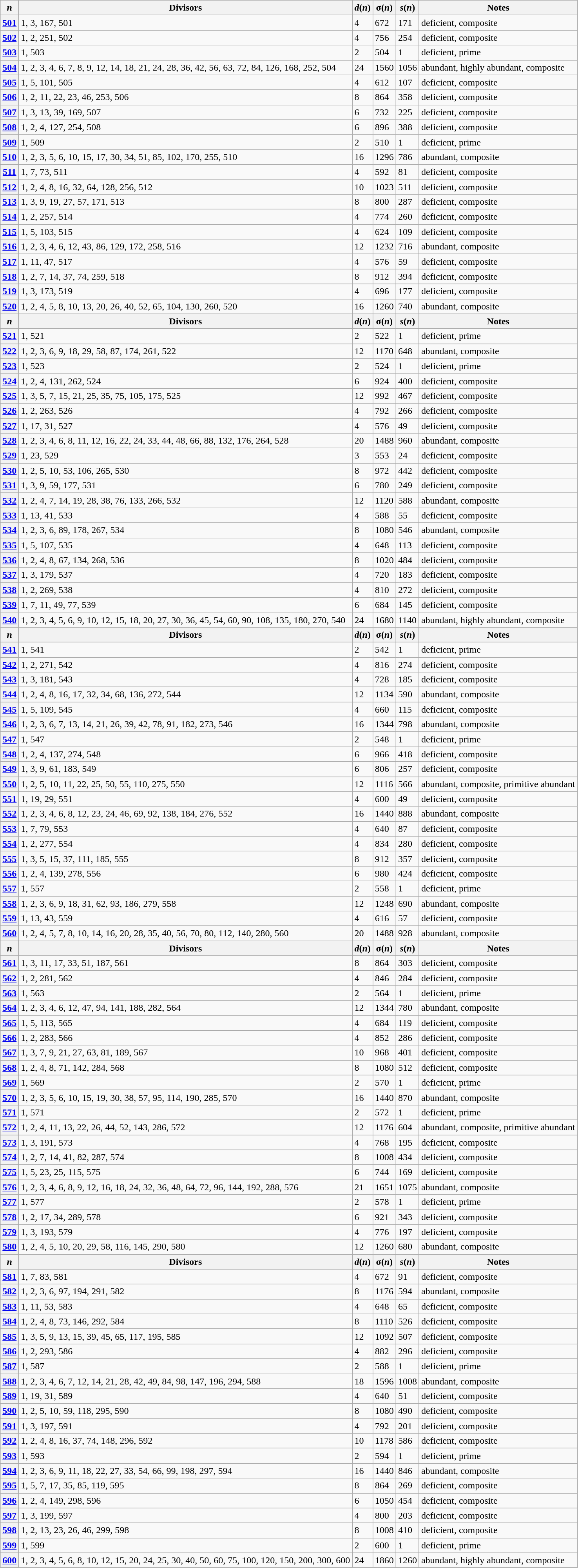<table class="wikitable">
<tr>
<th><em>n</em></th>
<th>Divisors</th>
<th><em>d</em>(<em>n</em>)</th>
<th>σ(<em>n</em>)</th>
<th><em>s</em>(<em>n</em>)</th>
<th>Notes</th>
</tr>
<tr>
<th><a href='#'>501</a></th>
<td>1, 3, 167, 501</td>
<td>4</td>
<td>672</td>
<td>171</td>
<td>deficient, composite</td>
</tr>
<tr>
<th><a href='#'>502</a></th>
<td>1, 2, 251, 502</td>
<td>4</td>
<td>756</td>
<td>254</td>
<td>deficient, composite</td>
</tr>
<tr>
<th><a href='#'>503</a></th>
<td>1, 503</td>
<td>2</td>
<td>504</td>
<td>1</td>
<td>deficient, prime</td>
</tr>
<tr>
<th><a href='#'>504</a></th>
<td>1, 2, 3, 4, 6, 7, 8, 9, 12, 14, 18, 21, 24, 28, 36, 42, 56, 63, 72, 84, 126, 168, 252, 504</td>
<td>24</td>
<td>1560</td>
<td>1056</td>
<td>abundant, highly abundant, composite</td>
</tr>
<tr>
<th><a href='#'>505</a></th>
<td>1, 5, 101, 505</td>
<td>4</td>
<td>612</td>
<td>107</td>
<td>deficient, composite</td>
</tr>
<tr>
<th><a href='#'>506</a></th>
<td>1, 2, 11, 22, 23, 46, 253, 506</td>
<td>8</td>
<td>864</td>
<td>358</td>
<td>deficient, composite</td>
</tr>
<tr>
<th><a href='#'>507</a></th>
<td>1, 3, 13, 39, 169, 507</td>
<td>6</td>
<td>732</td>
<td>225</td>
<td>deficient, composite</td>
</tr>
<tr>
<th><a href='#'>508</a></th>
<td>1, 2, 4, 127, 254, 508</td>
<td>6</td>
<td>896</td>
<td>388</td>
<td>deficient, composite</td>
</tr>
<tr>
<th><a href='#'>509</a></th>
<td>1, 509</td>
<td>2</td>
<td>510</td>
<td>1</td>
<td>deficient, prime</td>
</tr>
<tr>
<th><a href='#'>510</a></th>
<td>1, 2, 3, 5, 6, 10, 15, 17, 30, 34, 51, 85, 102, 170, 255, 510</td>
<td>16</td>
<td>1296</td>
<td>786</td>
<td>abundant, composite</td>
</tr>
<tr>
<th><a href='#'>511</a></th>
<td>1, 7, 73, 511</td>
<td>4</td>
<td>592</td>
<td>81</td>
<td>deficient, composite</td>
</tr>
<tr>
<th><a href='#'>512</a></th>
<td>1, 2, 4, 8, 16, 32, 64, 128, 256, 512</td>
<td>10</td>
<td>1023</td>
<td>511</td>
<td>deficient, composite</td>
</tr>
<tr>
<th><a href='#'>513</a></th>
<td>1, 3, 9, 19, 27, 57, 171, 513</td>
<td>8</td>
<td>800</td>
<td>287</td>
<td>deficient, composite</td>
</tr>
<tr>
<th><a href='#'>514</a></th>
<td>1, 2, 257, 514</td>
<td>4</td>
<td>774</td>
<td>260</td>
<td>deficient, composite</td>
</tr>
<tr>
<th><a href='#'>515</a></th>
<td>1, 5, 103, 515</td>
<td>4</td>
<td>624</td>
<td>109</td>
<td>deficient, composite</td>
</tr>
<tr>
<th><a href='#'>516</a></th>
<td>1, 2, 3, 4, 6, 12, 43, 86, 129, 172, 258, 516</td>
<td>12</td>
<td>1232</td>
<td>716</td>
<td>abundant, composite</td>
</tr>
<tr>
<th><a href='#'>517</a></th>
<td>1, 11, 47, 517</td>
<td>4</td>
<td>576</td>
<td>59</td>
<td>deficient, composite</td>
</tr>
<tr>
<th><a href='#'>518</a></th>
<td>1, 2, 7, 14, 37, 74, 259, 518</td>
<td>8</td>
<td>912</td>
<td>394</td>
<td>deficient, composite</td>
</tr>
<tr>
<th><a href='#'>519</a></th>
<td>1, 3, 173, 519</td>
<td>4</td>
<td>696</td>
<td>177</td>
<td>deficient, composite</td>
</tr>
<tr>
<th><a href='#'>520</a></th>
<td>1, 2, 4, 5, 8, 10, 13, 20, 26, 40, 52, 65, 104, 130, 260, 520</td>
<td>16</td>
<td>1260</td>
<td>740</td>
<td>abundant, composite</td>
</tr>
<tr>
<th><em>n</em></th>
<th>Divisors</th>
<th><em>d</em>(<em>n</em>)</th>
<th>σ(<em>n</em>)</th>
<th><em>s</em>(<em>n</em>)</th>
<th>Notes</th>
</tr>
<tr>
<th><a href='#'>521</a></th>
<td>1, 521</td>
<td>2</td>
<td>522</td>
<td>1</td>
<td>deficient, prime</td>
</tr>
<tr>
<th><a href='#'>522</a></th>
<td>1, 2, 3, 6, 9, 18, 29, 58, 87, 174, 261, 522</td>
<td>12</td>
<td>1170</td>
<td>648</td>
<td>abundant, composite</td>
</tr>
<tr>
<th><a href='#'>523</a></th>
<td>1, 523</td>
<td>2</td>
<td>524</td>
<td>1</td>
<td>deficient, prime</td>
</tr>
<tr>
<th><a href='#'>524</a></th>
<td>1, 2, 4, 131, 262, 524</td>
<td>6</td>
<td>924</td>
<td>400</td>
<td>deficient, composite</td>
</tr>
<tr>
<th><a href='#'>525</a></th>
<td>1, 3, 5, 7, 15, 21, 25, 35, 75, 105, 175, 525</td>
<td>12</td>
<td>992</td>
<td>467</td>
<td>deficient, composite</td>
</tr>
<tr>
<th><a href='#'>526</a></th>
<td>1, 2, 263, 526</td>
<td>4</td>
<td>792</td>
<td>266</td>
<td>deficient, composite</td>
</tr>
<tr>
<th><a href='#'>527</a></th>
<td>1, 17, 31, 527</td>
<td>4</td>
<td>576</td>
<td>49</td>
<td>deficient, composite</td>
</tr>
<tr>
<th><a href='#'>528</a></th>
<td>1, 2, 3, 4, 6, 8, 11, 12, 16, 22, 24, 33, 44, 48, 66, 88, 132, 176, 264, 528</td>
<td>20</td>
<td>1488</td>
<td>960</td>
<td>abundant, composite</td>
</tr>
<tr>
<th><a href='#'>529</a></th>
<td>1, 23, 529</td>
<td>3</td>
<td>553</td>
<td>24</td>
<td>deficient, composite</td>
</tr>
<tr>
<th><a href='#'>530</a></th>
<td>1, 2, 5, 10, 53, 106, 265, 530</td>
<td>8</td>
<td>972</td>
<td>442</td>
<td>deficient, composite</td>
</tr>
<tr>
<th><a href='#'>531</a></th>
<td>1, 3, 9, 59, 177, 531</td>
<td>6</td>
<td>780</td>
<td>249</td>
<td>deficient, composite</td>
</tr>
<tr>
<th><a href='#'>532</a></th>
<td>1, 2, 4, 7, 14, 19, 28, 38, 76, 133, 266, 532</td>
<td>12</td>
<td>1120</td>
<td>588</td>
<td>abundant, composite</td>
</tr>
<tr>
<th><a href='#'>533</a></th>
<td>1, 13, 41, 533</td>
<td>4</td>
<td>588</td>
<td>55</td>
<td>deficient, composite</td>
</tr>
<tr>
<th><a href='#'>534</a></th>
<td>1, 2, 3, 6, 89, 178, 267, 534</td>
<td>8</td>
<td>1080</td>
<td>546</td>
<td>abundant, composite</td>
</tr>
<tr>
<th><a href='#'>535</a></th>
<td>1, 5, 107, 535</td>
<td>4</td>
<td>648</td>
<td>113</td>
<td>deficient, composite</td>
</tr>
<tr>
<th><a href='#'>536</a></th>
<td>1, 2, 4, 8, 67, 134, 268, 536</td>
<td>8</td>
<td>1020</td>
<td>484</td>
<td>deficient, composite</td>
</tr>
<tr>
<th><a href='#'>537</a></th>
<td>1, 3, 179, 537</td>
<td>4</td>
<td>720</td>
<td>183</td>
<td>deficient, composite</td>
</tr>
<tr>
<th><a href='#'>538</a></th>
<td>1, 2, 269, 538</td>
<td>4</td>
<td>810</td>
<td>272</td>
<td>deficient, composite</td>
</tr>
<tr>
<th><a href='#'>539</a></th>
<td>1, 7, 11, 49, 77, 539</td>
<td>6</td>
<td>684</td>
<td>145</td>
<td>deficient, composite</td>
</tr>
<tr>
<th><a href='#'>540</a></th>
<td>1, 2, 3, 4, 5, 6, 9, 10, 12, 15, 18, 20, 27, 30, 36, 45, 54, 60, 90, 108, 135, 180, 270, 540</td>
<td>24</td>
<td>1680</td>
<td>1140</td>
<td>abundant, highly abundant, composite</td>
</tr>
<tr>
<th><em>n</em></th>
<th>Divisors</th>
<th><em>d</em>(<em>n</em>)</th>
<th>σ(<em>n</em>)</th>
<th><em>s</em>(<em>n</em>)</th>
<th>Notes</th>
</tr>
<tr>
<th><a href='#'>541</a></th>
<td>1, 541</td>
<td>2</td>
<td>542</td>
<td>1</td>
<td>deficient, prime</td>
</tr>
<tr>
<th><a href='#'>542</a></th>
<td>1, 2, 271, 542</td>
<td>4</td>
<td>816</td>
<td>274</td>
<td>deficient, composite</td>
</tr>
<tr>
<th><a href='#'>543</a></th>
<td>1, 3, 181, 543</td>
<td>4</td>
<td>728</td>
<td>185</td>
<td>deficient, composite</td>
</tr>
<tr>
<th><a href='#'>544</a></th>
<td>1, 2, 4, 8, 16, 17, 32, 34, 68, 136, 272, 544</td>
<td>12</td>
<td>1134</td>
<td>590</td>
<td>abundant, composite</td>
</tr>
<tr>
<th><a href='#'>545</a></th>
<td>1, 5, 109, 545</td>
<td>4</td>
<td>660</td>
<td>115</td>
<td>deficient, composite</td>
</tr>
<tr>
<th><a href='#'>546</a></th>
<td>1, 2, 3, 6, 7, 13, 14, 21, 26, 39, 42, 78, 91, 182, 273, 546</td>
<td>16</td>
<td>1344</td>
<td>798</td>
<td>abundant, composite</td>
</tr>
<tr>
<th><a href='#'>547</a></th>
<td>1, 547</td>
<td>2</td>
<td>548</td>
<td>1</td>
<td>deficient, prime</td>
</tr>
<tr>
<th><a href='#'>548</a></th>
<td>1, 2, 4, 137, 274, 548</td>
<td>6</td>
<td>966</td>
<td>418</td>
<td>deficient, composite</td>
</tr>
<tr>
<th><a href='#'>549</a></th>
<td>1, 3, 9, 61, 183, 549</td>
<td>6</td>
<td>806</td>
<td>257</td>
<td>deficient, composite</td>
</tr>
<tr>
<th><a href='#'>550</a></th>
<td>1, 2, 5, 10, 11, 22, 25, 50, 55, 110, 275, 550</td>
<td>12</td>
<td>1116</td>
<td>566</td>
<td>abundant, composite, primitive abundant</td>
</tr>
<tr>
<th><a href='#'>551</a></th>
<td>1, 19, 29, 551</td>
<td>4</td>
<td>600</td>
<td>49</td>
<td>deficient, composite</td>
</tr>
<tr>
<th><a href='#'>552</a></th>
<td>1, 2, 3, 4, 6, 8, 12, 23, 24, 46, 69, 92, 138, 184, 276, 552</td>
<td>16</td>
<td>1440</td>
<td>888</td>
<td>abundant, composite</td>
</tr>
<tr>
<th><a href='#'>553</a></th>
<td>1, 7, 79, 553</td>
<td>4</td>
<td>640</td>
<td>87</td>
<td>deficient, composite</td>
</tr>
<tr>
<th><a href='#'>554</a></th>
<td>1, 2, 277, 554</td>
<td>4</td>
<td>834</td>
<td>280</td>
<td>deficient, composite</td>
</tr>
<tr>
<th><a href='#'>555</a></th>
<td>1, 3, 5, 15, 37, 111, 185, 555</td>
<td>8</td>
<td>912</td>
<td>357</td>
<td>deficient, composite</td>
</tr>
<tr>
<th><a href='#'>556</a></th>
<td>1, 2, 4, 139, 278, 556</td>
<td>6</td>
<td>980</td>
<td>424</td>
<td>deficient, composite</td>
</tr>
<tr>
<th><a href='#'>557</a></th>
<td>1, 557</td>
<td>2</td>
<td>558</td>
<td>1</td>
<td>deficient, prime</td>
</tr>
<tr>
<th><a href='#'>558</a></th>
<td>1, 2, 3, 6, 9, 18, 31, 62, 93, 186, 279, 558</td>
<td>12</td>
<td>1248</td>
<td>690</td>
<td>abundant, composite</td>
</tr>
<tr>
<th><a href='#'>559</a></th>
<td>1, 13, 43, 559</td>
<td>4</td>
<td>616</td>
<td>57</td>
<td>deficient, composite</td>
</tr>
<tr>
<th><a href='#'>560</a></th>
<td>1, 2, 4, 5, 7, 8, 10, 14, 16, 20, 28, 35, 40, 56, 70, 80, 112, 140, 280, 560</td>
<td>20</td>
<td>1488</td>
<td>928</td>
<td>abundant, composite</td>
</tr>
<tr>
<th><em>n</em></th>
<th>Divisors</th>
<th><em>d</em>(<em>n</em>)</th>
<th>σ(<em>n</em>)</th>
<th><em>s</em>(<em>n</em>)</th>
<th>Notes</th>
</tr>
<tr>
<th><a href='#'>561</a></th>
<td>1, 3, 11, 17, 33, 51, 187, 561</td>
<td>8</td>
<td>864</td>
<td>303</td>
<td>deficient, composite</td>
</tr>
<tr>
<th><a href='#'>562</a></th>
<td>1, 2, 281, 562</td>
<td>4</td>
<td>846</td>
<td>284</td>
<td>deficient, composite</td>
</tr>
<tr>
<th><a href='#'>563</a></th>
<td>1, 563</td>
<td>2</td>
<td>564</td>
<td>1</td>
<td>deficient, prime</td>
</tr>
<tr>
<th><a href='#'>564</a></th>
<td>1, 2, 3, 4, 6, 12, 47, 94, 141, 188, 282, 564</td>
<td>12</td>
<td>1344</td>
<td>780</td>
<td>abundant, composite</td>
</tr>
<tr>
<th><a href='#'>565</a></th>
<td>1, 5, 113, 565</td>
<td>4</td>
<td>684</td>
<td>119</td>
<td>deficient, composite</td>
</tr>
<tr>
<th><a href='#'>566</a></th>
<td>1, 2, 283, 566</td>
<td>4</td>
<td>852</td>
<td>286</td>
<td>deficient, composite</td>
</tr>
<tr>
<th><a href='#'>567</a></th>
<td>1, 3, 7, 9, 21, 27, 63, 81, 189, 567</td>
<td>10</td>
<td>968</td>
<td>401</td>
<td>deficient, composite</td>
</tr>
<tr>
<th><a href='#'>568</a></th>
<td>1, 2, 4, 8, 71, 142, 284, 568</td>
<td>8</td>
<td>1080</td>
<td>512</td>
<td>deficient, composite</td>
</tr>
<tr>
<th><a href='#'>569</a></th>
<td>1, 569</td>
<td>2</td>
<td>570</td>
<td>1</td>
<td>deficient, prime</td>
</tr>
<tr>
<th><a href='#'>570</a></th>
<td>1, 2, 3, 5, 6, 10, 15, 19, 30, 38, 57, 95, 114, 190, 285, 570</td>
<td>16</td>
<td>1440</td>
<td>870</td>
<td>abundant, composite</td>
</tr>
<tr>
<th><a href='#'>571</a></th>
<td>1, 571</td>
<td>2</td>
<td>572</td>
<td>1</td>
<td>deficient, prime</td>
</tr>
<tr>
<th><a href='#'>572</a></th>
<td>1, 2, 4, 11, 13, 22, 26, 44, 52, 143, 286, 572</td>
<td>12</td>
<td>1176</td>
<td>604</td>
<td>abundant, composite, primitive abundant</td>
</tr>
<tr>
<th><a href='#'>573</a></th>
<td>1, 3, 191, 573</td>
<td>4</td>
<td>768</td>
<td>195</td>
<td>deficient, composite</td>
</tr>
<tr>
<th><a href='#'>574</a></th>
<td>1, 2, 7, 14, 41, 82, 287, 574</td>
<td>8</td>
<td>1008</td>
<td>434</td>
<td>deficient, composite</td>
</tr>
<tr>
<th><a href='#'>575</a></th>
<td>1, 5, 23, 25, 115, 575</td>
<td>6</td>
<td>744</td>
<td>169</td>
<td>deficient, composite</td>
</tr>
<tr>
<th><a href='#'>576</a></th>
<td>1, 2, 3, 4, 6, 8, 9, 12, 16, 18, 24, 32, 36, 48, 64, 72, 96, 144, 192, 288, 576</td>
<td>21</td>
<td>1651</td>
<td>1075</td>
<td>abundant, composite</td>
</tr>
<tr>
<th><a href='#'>577</a></th>
<td>1, 577</td>
<td>2</td>
<td>578</td>
<td>1</td>
<td>deficient, prime</td>
</tr>
<tr>
<th><a href='#'>578</a></th>
<td>1, 2, 17, 34, 289, 578</td>
<td>6</td>
<td>921</td>
<td>343</td>
<td>deficient, composite</td>
</tr>
<tr>
<th><a href='#'>579</a></th>
<td>1, 3, 193, 579</td>
<td>4</td>
<td>776</td>
<td>197</td>
<td>deficient, composite</td>
</tr>
<tr>
<th><a href='#'>580</a></th>
<td>1, 2, 4, 5, 10, 20, 29, 58, 116, 145, 290, 580</td>
<td>12</td>
<td>1260</td>
<td>680</td>
<td>abundant, composite</td>
</tr>
<tr>
<th><em>n</em></th>
<th>Divisors</th>
<th><em>d</em>(<em>n</em>)</th>
<th>σ(<em>n</em>)</th>
<th><em>s</em>(<em>n</em>)</th>
<th>Notes</th>
</tr>
<tr>
<th><a href='#'>581</a></th>
<td>1, 7, 83, 581</td>
<td>4</td>
<td>672</td>
<td>91</td>
<td>deficient, composite</td>
</tr>
<tr>
<th><a href='#'>582</a></th>
<td>1, 2, 3, 6, 97, 194, 291, 582</td>
<td>8</td>
<td>1176</td>
<td>594</td>
<td>abundant, composite</td>
</tr>
<tr>
<th><a href='#'>583</a></th>
<td>1, 11, 53, 583</td>
<td>4</td>
<td>648</td>
<td>65</td>
<td>deficient, composite</td>
</tr>
<tr>
<th><a href='#'>584</a></th>
<td>1, 2, 4, 8, 73, 146, 292, 584</td>
<td>8</td>
<td>1110</td>
<td>526</td>
<td>deficient, composite</td>
</tr>
<tr>
<th><a href='#'>585</a></th>
<td>1, 3, 5, 9, 13, 15, 39, 45, 65, 117, 195, 585</td>
<td>12</td>
<td>1092</td>
<td>507</td>
<td>deficient, composite</td>
</tr>
<tr>
<th><a href='#'>586</a></th>
<td>1, 2, 293, 586</td>
<td>4</td>
<td>882</td>
<td>296</td>
<td>deficient, composite</td>
</tr>
<tr>
<th><a href='#'>587</a></th>
<td>1, 587</td>
<td>2</td>
<td>588</td>
<td>1</td>
<td>deficient, prime</td>
</tr>
<tr>
<th><a href='#'>588</a></th>
<td>1, 2, 3, 4, 6, 7, 12, 14, 21, 28, 42, 49, 84, 98, 147, 196, 294, 588</td>
<td>18</td>
<td>1596</td>
<td>1008</td>
<td>abundant, composite</td>
</tr>
<tr>
<th><a href='#'>589</a></th>
<td>1, 19, 31, 589</td>
<td>4</td>
<td>640</td>
<td>51</td>
<td>deficient, composite</td>
</tr>
<tr>
<th><a href='#'>590</a></th>
<td>1, 2, 5, 10, 59, 118, 295, 590</td>
<td>8</td>
<td>1080</td>
<td>490</td>
<td>deficient, composite</td>
</tr>
<tr>
<th><a href='#'>591</a></th>
<td>1, 3, 197, 591</td>
<td>4</td>
<td>792</td>
<td>201</td>
<td>deficient, composite</td>
</tr>
<tr>
<th><a href='#'>592</a></th>
<td>1, 2, 4, 8, 16, 37, 74, 148, 296, 592</td>
<td>10</td>
<td>1178</td>
<td>586</td>
<td>deficient, composite</td>
</tr>
<tr>
<th><a href='#'>593</a></th>
<td>1, 593</td>
<td>2</td>
<td>594</td>
<td>1</td>
<td>deficient, prime</td>
</tr>
<tr>
<th><a href='#'>594</a></th>
<td>1, 2, 3, 6, 9, 11, 18, 22, 27, 33, 54, 66, 99, 198, 297, 594</td>
<td>16</td>
<td>1440</td>
<td>846</td>
<td>abundant, composite</td>
</tr>
<tr>
<th><a href='#'>595</a></th>
<td>1, 5, 7, 17, 35, 85, 119, 595</td>
<td>8</td>
<td>864</td>
<td>269</td>
<td>deficient, composite</td>
</tr>
<tr>
<th><a href='#'>596</a></th>
<td>1, 2, 4, 149, 298, 596</td>
<td>6</td>
<td>1050</td>
<td>454</td>
<td>deficient, composite</td>
</tr>
<tr>
<th><a href='#'>597</a></th>
<td>1, 3, 199, 597</td>
<td>4</td>
<td>800</td>
<td>203</td>
<td>deficient, composite</td>
</tr>
<tr>
<th><a href='#'>598</a></th>
<td>1, 2, 13, 23, 26, 46, 299, 598</td>
<td>8</td>
<td>1008</td>
<td>410</td>
<td>deficient, composite</td>
</tr>
<tr>
<th><a href='#'>599</a></th>
<td>1, 599</td>
<td>2</td>
<td>600</td>
<td>1</td>
<td>deficient, prime</td>
</tr>
<tr>
<th><a href='#'>600</a></th>
<td>1, 2, 3, 4, 5, 6, 8, 10, 12, 15, 20, 24, 25, 30, 40, 50, 60, 75, 100, 120, 150, 200, 300, 600</td>
<td>24</td>
<td>1860</td>
<td>1260</td>
<td>abundant, highly abundant, composite</td>
</tr>
</table>
